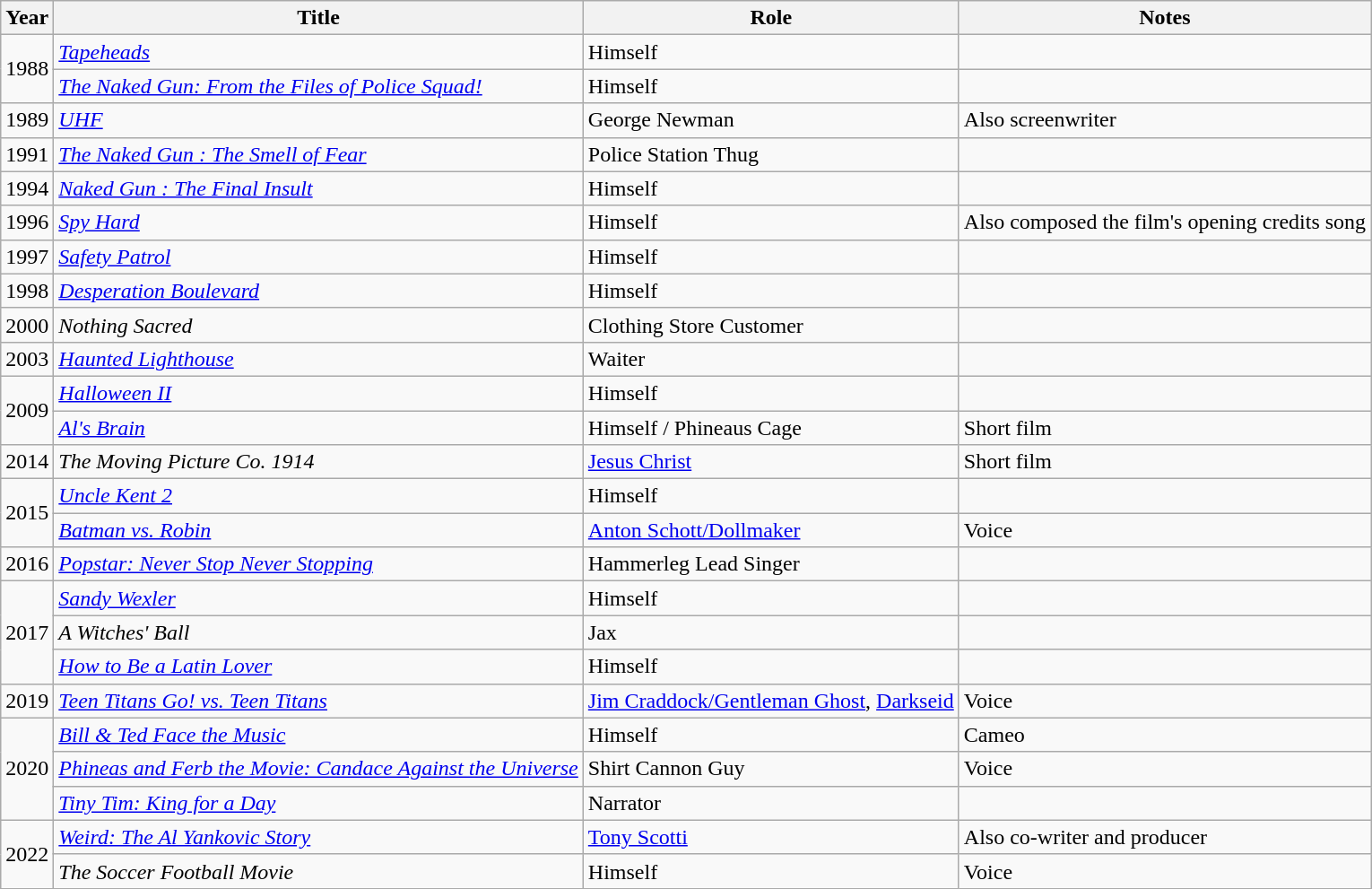<table class="wikitable">
<tr>
<th>Year</th>
<th>Title</th>
<th>Role</th>
<th class="unsortable">Notes</th>
</tr>
<tr>
<td rowspan="2">1988</td>
<td><em><a href='#'>Tapeheads</a></em></td>
<td>Himself</td>
<td></td>
</tr>
<tr>
<td><em><a href='#'>The Naked Gun: From the Files of Police Squad!</a></em></td>
<td>Himself</td>
<td></td>
</tr>
<tr>
<td>1989</td>
<td><em><a href='#'>UHF</a></em></td>
<td>George Newman</td>
<td>Also screenwriter</td>
</tr>
<tr>
<td>1991</td>
<td><em><a href='#'>The Naked Gun : The Smell of Fear</a></em></td>
<td>Police Station Thug</td>
<td></td>
</tr>
<tr>
<td>1994</td>
<td><em><a href='#'>Naked Gun : The Final Insult</a></em></td>
<td>Himself</td>
<td></td>
</tr>
<tr>
<td>1996</td>
<td><em><a href='#'>Spy Hard</a></em></td>
<td>Himself</td>
<td>Also composed the film's opening credits song</td>
</tr>
<tr>
<td>1997</td>
<td><em><a href='#'>Safety Patrol</a></em></td>
<td>Himself</td>
<td></td>
</tr>
<tr>
<td>1998</td>
<td><em><a href='#'>Desperation Boulevard</a></em></td>
<td>Himself</td>
<td></td>
</tr>
<tr>
<td>2000</td>
<td><em>Nothing Sacred</em></td>
<td>Clothing Store Customer</td>
<td></td>
</tr>
<tr>
<td>2003</td>
<td><em><a href='#'>Haunted Lighthouse</a></em></td>
<td>Waiter</td>
<td></td>
</tr>
<tr>
<td rowspan="2">2009</td>
<td><em><a href='#'>Halloween II</a></em></td>
<td>Himself</td>
<td></td>
</tr>
<tr>
<td><em><a href='#'>Al's Brain</a></em></td>
<td>Himself / Phineaus Cage</td>
<td>Short film</td>
</tr>
<tr>
<td>2014</td>
<td><em>The Moving Picture Co. 1914</em></td>
<td><a href='#'>Jesus Christ</a></td>
<td>Short film</td>
</tr>
<tr>
<td rowspan="2">2015</td>
<td><em><a href='#'>Uncle Kent 2</a></em></td>
<td>Himself</td>
<td></td>
</tr>
<tr>
<td><em><a href='#'>Batman vs. Robin</a></em></td>
<td><a href='#'>Anton Schott/Dollmaker</a></td>
<td>Voice</td>
</tr>
<tr>
<td>2016</td>
<td><em><a href='#'>Popstar: Never Stop Never Stopping</a></em></td>
<td>Hammerleg Lead Singer</td>
<td></td>
</tr>
<tr>
<td rowspan="3">2017</td>
<td><em><a href='#'>Sandy Wexler</a></em></td>
<td>Himself</td>
<td></td>
</tr>
<tr>
<td><em>A Witches' Ball</em></td>
<td>Jax</td>
<td></td>
</tr>
<tr>
<td><em><a href='#'>How to Be a Latin Lover</a></em></td>
<td>Himself</td>
<td></td>
</tr>
<tr>
<td>2019</td>
<td><em><a href='#'>Teen Titans Go! vs. Teen Titans</a></em></td>
<td><a href='#'>Jim Craddock/Gentleman Ghost</a>, <a href='#'>Darkseid</a></td>
<td>Voice</td>
</tr>
<tr>
<td rowspan="3">2020</td>
<td><em><a href='#'>Bill & Ted Face the Music</a></em></td>
<td>Himself</td>
<td>Cameo</td>
</tr>
<tr>
<td><em><a href='#'>Phineas and Ferb the Movie: Candace Against the Universe</a></em></td>
<td>Shirt Cannon Guy</td>
<td>Voice</td>
</tr>
<tr>
<td><em><a href='#'>Tiny Tim: King for a Day</a></em></td>
<td>Narrator</td>
<td></td>
</tr>
<tr>
<td rowspan="2">2022</td>
<td><em><a href='#'>Weird: The Al Yankovic Story</a></em></td>
<td><a href='#'>Tony Scotti</a></td>
<td>Also co-writer and producer</td>
</tr>
<tr>
<td><em>The Soccer Football Movie</em></td>
<td>Himself</td>
<td>Voice</td>
</tr>
</table>
